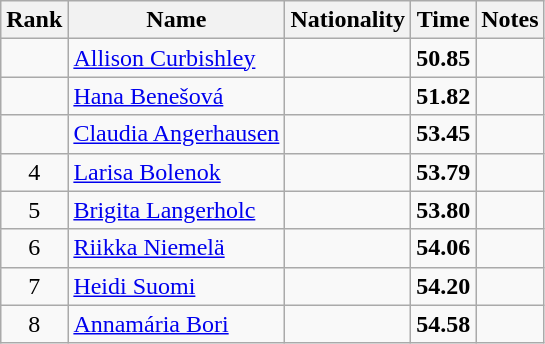<table class="wikitable sortable" style="text-align:center">
<tr>
<th>Rank</th>
<th>Name</th>
<th>Nationality</th>
<th>Time</th>
<th>Notes</th>
</tr>
<tr>
<td></td>
<td align=left><a href='#'>Allison Curbishley</a></td>
<td align=left></td>
<td><strong>50.85</strong></td>
<td></td>
</tr>
<tr>
<td></td>
<td align=left><a href='#'>Hana Benešová</a></td>
<td align=left></td>
<td><strong>51.82</strong></td>
<td></td>
</tr>
<tr>
<td></td>
<td align=left><a href='#'>Claudia Angerhausen</a></td>
<td align=left></td>
<td><strong>53.45</strong></td>
<td></td>
</tr>
<tr>
<td>4</td>
<td align=left><a href='#'>Larisa Bolenok</a></td>
<td align=left></td>
<td><strong>53.79</strong></td>
<td></td>
</tr>
<tr>
<td>5</td>
<td align=left><a href='#'>Brigita Langerholc</a></td>
<td align=left></td>
<td><strong>53.80</strong></td>
<td></td>
</tr>
<tr>
<td>6</td>
<td align=left><a href='#'>Riikka Niemelä</a></td>
<td align=left></td>
<td><strong>54.06</strong></td>
<td></td>
</tr>
<tr>
<td>7</td>
<td align=left><a href='#'>Heidi Suomi</a></td>
<td align=left></td>
<td><strong>54.20</strong></td>
<td></td>
</tr>
<tr>
<td>8</td>
<td align=left><a href='#'>Annamária Bori</a></td>
<td align=left></td>
<td><strong>54.58</strong></td>
<td></td>
</tr>
</table>
